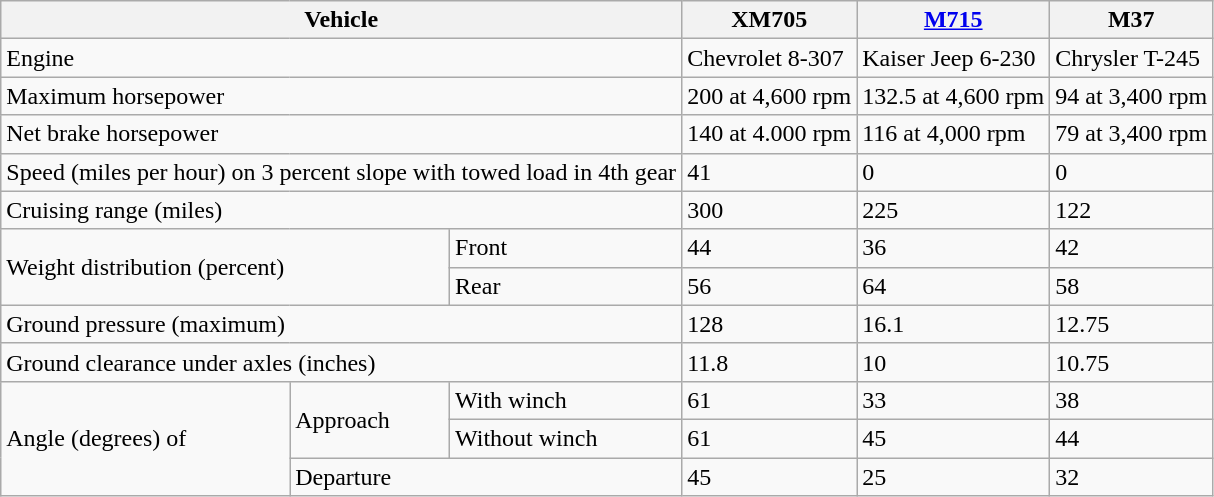<table class="wikitable">
<tr>
<th colspan="3">Vehicle</th>
<th>XM705</th>
<th><a href='#'>M715</a></th>
<th>M37</th>
</tr>
<tr>
<td colspan="3">Engine</td>
<td>Chevrolet 8-307</td>
<td>Kaiser Jeep 6-230</td>
<td>Chrysler T-245</td>
</tr>
<tr>
<td colspan="3">Maximum horsepower</td>
<td>200 at 4,600 rpm</td>
<td>132.5 at 4,600 rpm</td>
<td>94 at 3,400 rpm</td>
</tr>
<tr>
<td colspan="3">Net brake horsepower</td>
<td>140 at 4.000 rpm</td>
<td>116 at 4,000 rpm</td>
<td>79 at 3,400 rpm</td>
</tr>
<tr>
<td colspan="3">Speed (miles per hour) on 3 percent slope with towed load in 4th gear</td>
<td>41</td>
<td>0</td>
<td>0</td>
</tr>
<tr>
<td colspan="3">Cruising range (miles)</td>
<td>300</td>
<td>225</td>
<td>122</td>
</tr>
<tr>
<td colspan="2" rowspan="2">Weight distribution (percent)</td>
<td>Front</td>
<td>44</td>
<td>36</td>
<td>42</td>
</tr>
<tr>
<td>Rear</td>
<td>56</td>
<td>64</td>
<td>58</td>
</tr>
<tr>
<td colspan="3">Ground pressure (maximum)</td>
<td>128</td>
<td>16.1</td>
<td>12.75</td>
</tr>
<tr>
<td colspan="3">Ground clearance under axles (inches)</td>
<td>11.8</td>
<td>10</td>
<td>10.75</td>
</tr>
<tr>
<td rowspan="3">Angle (degrees) of</td>
<td rowspan="2">Approach</td>
<td>With winch</td>
<td>61</td>
<td>33</td>
<td>38</td>
</tr>
<tr>
<td>Without winch</td>
<td>61</td>
<td>45</td>
<td>44</td>
</tr>
<tr>
<td colspan="2">Departure</td>
<td>45</td>
<td>25</td>
<td>32</td>
</tr>
</table>
